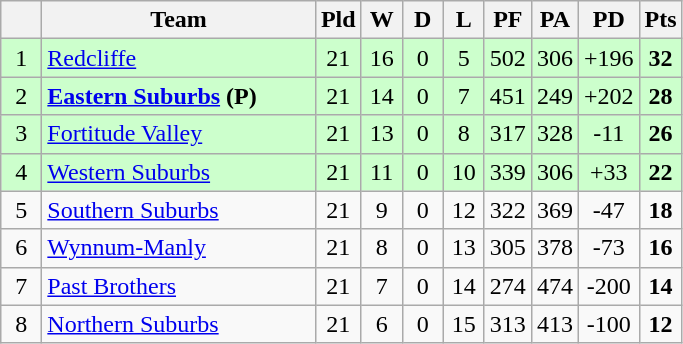<table class="wikitable" style="text-align:center;">
<tr>
<th width="20"></th>
<th width="175">Team</th>
<th width="20">Pld</th>
<th width="20">W</th>
<th width="20">D</th>
<th width="20">L</th>
<th width="20">PF</th>
<th width="20">PA</th>
<th width="20">PD</th>
<th width="20">Pts</th>
</tr>
<tr style="background: #ccffcc;">
<td>1</td>
<td style="text-align:left;"> <a href='#'>Redcliffe</a></td>
<td>21</td>
<td>16</td>
<td>0</td>
<td>5</td>
<td>502</td>
<td>306</td>
<td>+196</td>
<td><strong>32</strong></td>
</tr>
<tr style="background: #ccffcc;">
<td>2</td>
<td style="text-align:left;"><strong> <a href='#'>Eastern Suburbs</a> (P)</strong></td>
<td>21</td>
<td>14</td>
<td>0</td>
<td>7</td>
<td>451</td>
<td>249</td>
<td>+202</td>
<td><strong>28</strong></td>
</tr>
<tr style="background: #ccffcc;">
<td>3</td>
<td style="text-align:left;"> <a href='#'>Fortitude Valley</a></td>
<td>21</td>
<td>13</td>
<td>0</td>
<td>8</td>
<td>317</td>
<td>328</td>
<td>-11</td>
<td><strong>26</strong></td>
</tr>
<tr style="background: #ccffcc;">
<td>4</td>
<td style="text-align:left;"> <a href='#'>Western Suburbs</a></td>
<td>21</td>
<td>11</td>
<td>0</td>
<td>10</td>
<td>339</td>
<td>306</td>
<td>+33</td>
<td><strong>22</strong></td>
</tr>
<tr>
<td>5</td>
<td style="text-align:left;"> <a href='#'>Southern Suburbs</a></td>
<td>21</td>
<td>9</td>
<td>0</td>
<td>12</td>
<td>322</td>
<td>369</td>
<td>-47</td>
<td><strong>18</strong></td>
</tr>
<tr>
<td>6</td>
<td style="text-align:left;"> <a href='#'>Wynnum-Manly</a></td>
<td>21</td>
<td>8</td>
<td>0</td>
<td>13</td>
<td>305</td>
<td>378</td>
<td>-73</td>
<td><strong>16</strong></td>
</tr>
<tr>
<td>7</td>
<td style="text-align:left;"> <a href='#'>Past Brothers</a></td>
<td>21</td>
<td>7</td>
<td>0</td>
<td>14</td>
<td>274</td>
<td>474</td>
<td>-200</td>
<td><strong>14</strong></td>
</tr>
<tr>
<td>8</td>
<td style="text-align:left;"> <a href='#'>Northern Suburbs</a></td>
<td>21</td>
<td>6</td>
<td>0</td>
<td>15</td>
<td>313</td>
<td>413</td>
<td>-100</td>
<td><strong>12</strong></td>
</tr>
</table>
